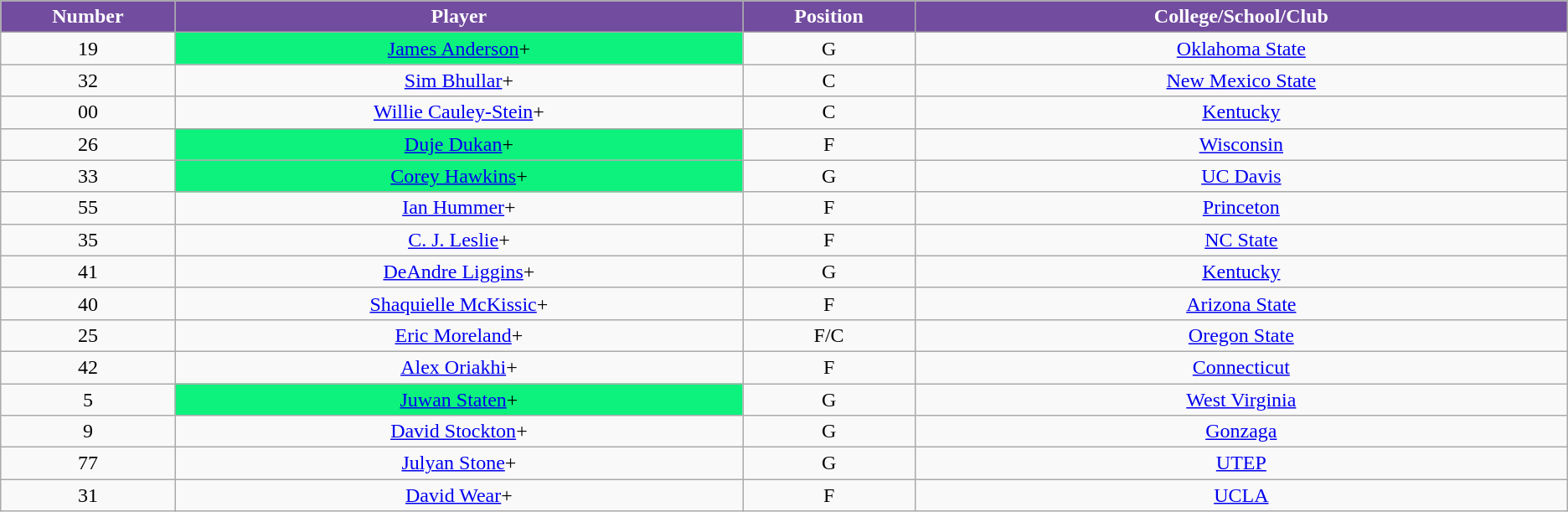<table class="wikitable sortable sortable">
<tr>
<th style="background:#724C9F; color:white" width="1%">Number</th>
<th style="background:#724C9F; color:white" width="5%">Player</th>
<th style="background:#724C9F; color:white" width="1%">Position</th>
<th style="background:#724C9F; color:white" width="5%">College/School/Club</th>
</tr>
<tr style="text-align: center">
<td>19</td>
<td bgcolor="#0CF27D"><a href='#'>James Anderson</a>+</td>
<td>G</td>
<td><a href='#'>Oklahoma State</a></td>
</tr>
<tr style="text-align: center">
<td>32</td>
<td><a href='#'>Sim Bhullar</a>+</td>
<td>C</td>
<td><a href='#'>New Mexico State</a></td>
</tr>
<tr style="text-align: center">
<td>00</td>
<td><a href='#'>Willie Cauley-Stein</a>+</td>
<td>C</td>
<td><a href='#'>Kentucky</a></td>
</tr>
<tr style="text-align: center">
<td>26</td>
<td bgcolor="#0CF27D"><a href='#'>Duje Dukan</a>+</td>
<td>F</td>
<td><a href='#'>Wisconsin</a></td>
</tr>
<tr style="text-align: center">
<td>33</td>
<td bgcolor="#0CF27D"><a href='#'>Corey Hawkins</a>+</td>
<td>G</td>
<td><a href='#'>UC Davis</a></td>
</tr>
<tr style="text-align: center">
<td>55</td>
<td><a href='#'>Ian Hummer</a>+</td>
<td>F</td>
<td><a href='#'>Princeton</a></td>
</tr>
<tr style="text-align: center">
<td>35</td>
<td><a href='#'>C. J. Leslie</a>+</td>
<td>F</td>
<td><a href='#'>NC State</a></td>
</tr>
<tr style="text-align: center">
<td>41</td>
<td><a href='#'>DeAndre Liggins</a>+</td>
<td>G</td>
<td><a href='#'>Kentucky</a></td>
</tr>
<tr style="text-align: center">
<td>40</td>
<td><a href='#'>Shaquielle McKissic</a>+</td>
<td>F</td>
<td><a href='#'>Arizona State</a></td>
</tr>
<tr style="text-align: center">
<td>25</td>
<td><a href='#'>Eric Moreland</a>+</td>
<td>F/C</td>
<td><a href='#'>Oregon State</a></td>
</tr>
<tr style="text-align: center">
<td>42</td>
<td><a href='#'>Alex Oriakhi</a>+</td>
<td>F</td>
<td><a href='#'>Connecticut</a></td>
</tr>
<tr style="text-align: center">
<td>5</td>
<td bgcolor="#0CF27D"><a href='#'>Juwan Staten</a>+</td>
<td>G</td>
<td><a href='#'>West Virginia</a></td>
</tr>
<tr style="text-align: center">
<td>9</td>
<td><a href='#'>David Stockton</a>+</td>
<td>G</td>
<td><a href='#'>Gonzaga</a></td>
</tr>
<tr style="text-align: center">
<td>77</td>
<td><a href='#'>Julyan Stone</a>+</td>
<td>G</td>
<td><a href='#'>UTEP</a></td>
</tr>
<tr style="text-align: center">
<td>31</td>
<td><a href='#'>David Wear</a>+</td>
<td>F</td>
<td><a href='#'>UCLA</a></td>
</tr>
</table>
